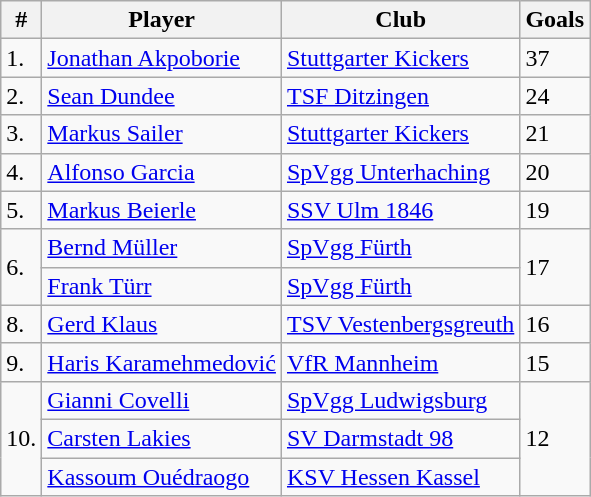<table class="wikitable">
<tr>
<th>#</th>
<th>Player</th>
<th>Club</th>
<th>Goals</th>
</tr>
<tr>
<td>1.</td>
<td> <a href='#'>Jonathan Akpoborie</a></td>
<td><a href='#'>Stuttgarter Kickers</a></td>
<td>37</td>
</tr>
<tr>
<td>2.</td>
<td> <a href='#'>Sean Dundee</a></td>
<td><a href='#'>TSF Ditzingen</a></td>
<td>24</td>
</tr>
<tr>
<td>3.</td>
<td> <a href='#'>Markus Sailer</a></td>
<td><a href='#'>Stuttgarter Kickers</a></td>
<td>21</td>
</tr>
<tr>
<td>4.</td>
<td> <a href='#'>Alfonso Garcia</a></td>
<td><a href='#'>SpVgg Unterhaching</a></td>
<td>20</td>
</tr>
<tr>
<td>5.</td>
<td> <a href='#'>Markus Beierle</a></td>
<td><a href='#'>SSV Ulm 1846</a></td>
<td>19</td>
</tr>
<tr>
<td rowspan="2">6.</td>
<td> <a href='#'>Bernd Müller</a></td>
<td><a href='#'>SpVgg Fürth</a></td>
<td rowspan="2">17</td>
</tr>
<tr>
<td> <a href='#'>Frank Türr</a></td>
<td><a href='#'>SpVgg Fürth</a></td>
</tr>
<tr>
<td>8.</td>
<td> <a href='#'>Gerd Klaus</a></td>
<td><a href='#'>TSV Vestenbergsgreuth</a></td>
<td>16</td>
</tr>
<tr>
<td>9.</td>
<td> <a href='#'>Haris Karamehmedović</a></td>
<td><a href='#'>VfR Mannheim</a></td>
<td>15</td>
</tr>
<tr>
<td rowspan="3">10.</td>
<td> <a href='#'>Gianni Covelli</a></td>
<td><a href='#'>SpVgg Ludwigsburg</a></td>
<td rowspan="3">12</td>
</tr>
<tr>
<td> <a href='#'>Carsten Lakies</a></td>
<td><a href='#'>SV Darmstadt 98</a></td>
</tr>
<tr>
<td> <a href='#'>Kassoum Ouédraogo</a></td>
<td><a href='#'>KSV Hessen Kassel</a></td>
</tr>
</table>
